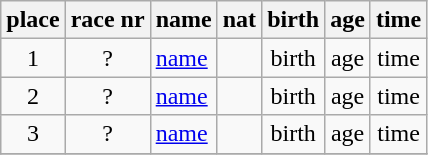<table class="wikitable" border="1" style="text-align:center">
<tr>
<th>place</th>
<th>race nr</th>
<th>name</th>
<th>nat</th>
<th>birth</th>
<th>age</th>
<th>time</th>
</tr>
<tr>
<td>1</td>
<td>?</td>
<td align=left><a href='#'>name</a></td>
<td align=left></td>
<td>birth</td>
<td>age</td>
<td>time</td>
</tr>
<tr>
<td>2</td>
<td>?</td>
<td align=left><a href='#'>name</a></td>
<td align=left></td>
<td>birth</td>
<td>age</td>
<td>time</td>
</tr>
<tr>
<td>3</td>
<td>?</td>
<td align=left><a href='#'>name</a></td>
<td align=left></td>
<td>birth</td>
<td>age</td>
<td>time</td>
</tr>
<tr>
</tr>
</table>
